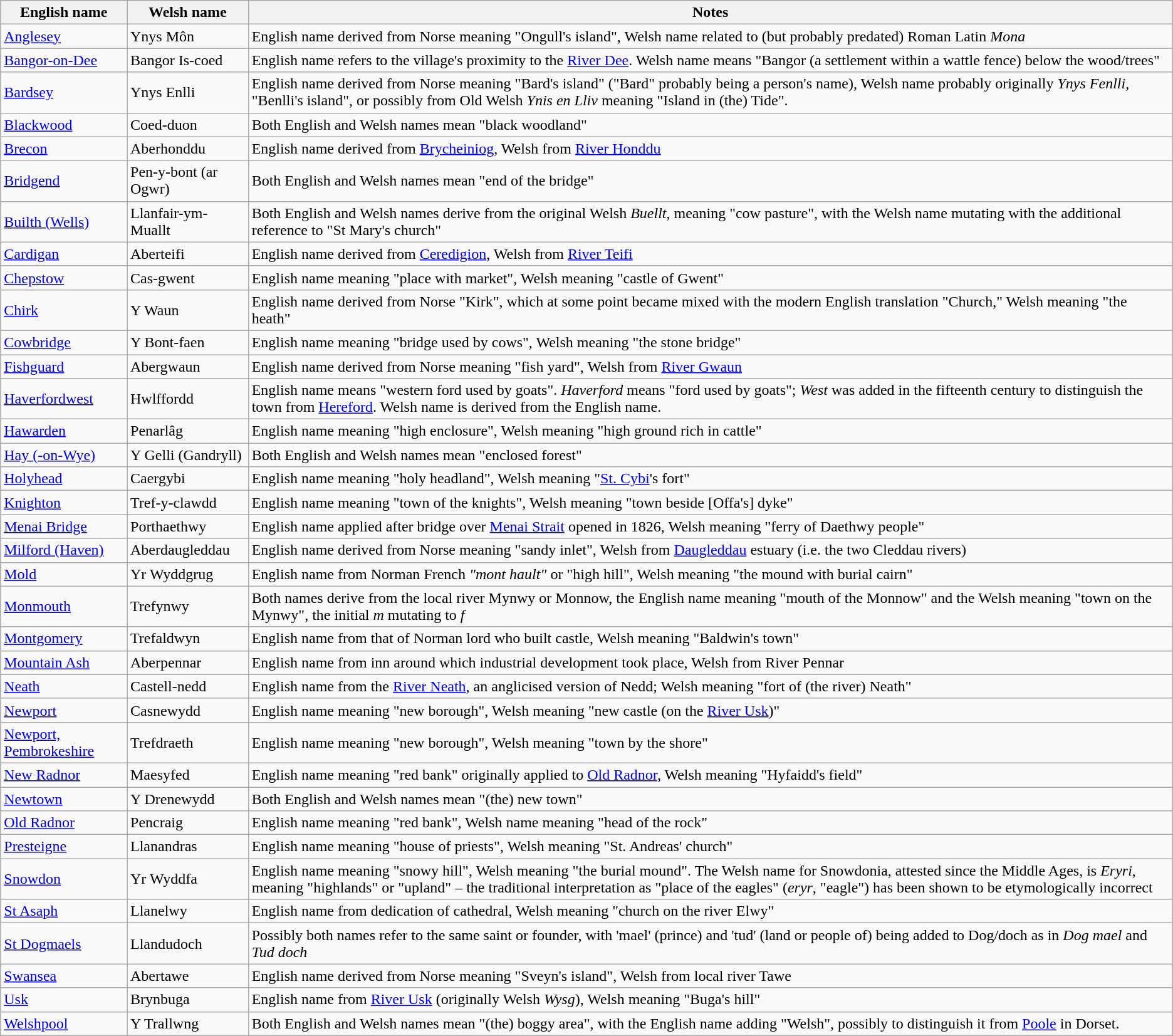<table class="wikitable">
<tr>
<th>English name</th>
<th>Welsh name</th>
<th>Notes</th>
</tr>
<tr>
<td><a href='#'>Anglesey</a></td>
<td>Ynys Môn</td>
<td>English name derived from Norse meaning "Ongull's island", Welsh name related to (but probably predated) Roman Latin <em>Mona</em></td>
</tr>
<tr>
<td><a href='#'>Bangor-on-Dee</a></td>
<td>Bangor Is-coed</td>
<td>English name refers to the village's proximity to the <a href='#'>River Dee</a>. Welsh name means "Bangor (a settlement within a wattle fence) below the wood/trees"</td>
</tr>
<tr>
<td><a href='#'>Bardsey</a></td>
<td>Ynys Enlli</td>
<td>English name derived from Norse meaning "Bard's island" ("Bard" probably being a person's name), Welsh name probably originally <em>Ynys Fenlli</em>, "Benlli's island", or possibly from Old Welsh <em>Ynis en Lliv</em> meaning  "Island in (the) Tide".</td>
</tr>
<tr>
<td><a href='#'>Blackwood</a></td>
<td>Coed-duon</td>
<td>Both English and Welsh names mean "black woodland"</td>
</tr>
<tr>
<td><a href='#'>Brecon</a></td>
<td>Aberhonddu</td>
<td>English name derived from <a href='#'>Brycheiniog</a>, Welsh from <a href='#'>River Honddu</a></td>
</tr>
<tr>
<td><a href='#'>Bridgend</a></td>
<td>Pen-y-bont (ar Ogwr)</td>
<td>Both English and Welsh names mean "end of the bridge"</td>
</tr>
<tr>
<td><a href='#'>Builth (Wells)</a></td>
<td>Llanfair-ym-Muallt</td>
<td>Both English and Welsh names derive from the original Welsh <em>Buellt</em>, meaning "cow pasture", with the Welsh name mutating with the additional reference to "St Mary's church"</td>
</tr>
<tr>
<td><a href='#'>Cardigan</a></td>
<td>Aberteifi</td>
<td>English name derived from <a href='#'>Ceredigion</a>, Welsh from <a href='#'>River Teifi</a></td>
</tr>
<tr>
<td><a href='#'>Chepstow</a></td>
<td>Cas-gwent</td>
<td>English name meaning "place with market", Welsh meaning "castle of Gwent"</td>
</tr>
<tr>
<td><a href='#'>Chirk</a></td>
<td>Y Waun</td>
<td>English name derived from Norse "Kirk", which at some point became mixed with the modern English translation "Church," Welsh meaning "the heath"</td>
</tr>
<tr>
<td><a href='#'>Cowbridge</a></td>
<td>Y Bont-faen</td>
<td>English name meaning "bridge used by cows", Welsh meaning "the stone bridge"</td>
</tr>
<tr>
<td><a href='#'>Fishguard</a></td>
<td>Abergwaun</td>
<td>English name derived from Norse meaning "fish yard", Welsh from <a href='#'>River Gwaun</a></td>
</tr>
<tr>
<td><a href='#'>Haverfordwest</a></td>
<td>Hwlffordd</td>
<td>English name means "western ford used by goats". <em>Haverford</em> means "ford used by goats"; <em>West</em> was added in the fifteenth century to distinguish the town from <a href='#'>Hereford</a>. Welsh name is derived from the English name.</td>
</tr>
<tr>
<td><a href='#'>Hawarden</a></td>
<td>Penarlâg</td>
<td>English name meaning "high enclosure", Welsh meaning "high ground rich in cattle"</td>
</tr>
<tr>
<td><a href='#'>Hay (-on-Wye)</a></td>
<td>Y Gelli (Gandryll)</td>
<td>Both English and Welsh names mean "enclosed forest"</td>
</tr>
<tr>
<td><a href='#'>Holyhead</a></td>
<td>Caergybi</td>
<td>English name meaning "holy headland", Welsh meaning "<a href='#'>St. Cybi</a>'s fort"</td>
</tr>
<tr>
<td><a href='#'>Knighton</a></td>
<td>Tref-y-clawdd</td>
<td>English name meaning "town of the knights", Welsh meaning "town beside [Offa's] dyke"</td>
</tr>
<tr>
<td><a href='#'>Menai Bridge</a></td>
<td>Porthaethwy</td>
<td>English name applied after bridge over <a href='#'>Menai Strait</a> opened in 1826, Welsh meaning "ferry of Daethwy people"</td>
</tr>
<tr>
<td><a href='#'>Milford (Haven)</a></td>
<td>Aberdaugleddau</td>
<td>English name derived from Norse meaning "sandy inlet", Welsh from <a href='#'>Daugleddau</a> estuary (i.e. the two Cleddau rivers)</td>
</tr>
<tr>
<td><a href='#'>Mold</a></td>
<td>Yr Wyddgrug</td>
<td>English name from Norman French <em>"mont hault"</em> or "high hill", Welsh meaning "the mound with burial cairn"</td>
</tr>
<tr>
<td><a href='#'>Monmouth</a></td>
<td>Trefynwy</td>
<td>Both names derive from the local river Mynwy or Monnow, the English name meaning "mouth of the Monnow" and the Welsh meaning "town on the Mynwy", the initial <em>m</em> mutating to <em>f</em></td>
</tr>
<tr>
<td><a href='#'>Montgomery</a></td>
<td>Trefaldwyn</td>
<td>English name from that of Norman lord who built castle, Welsh meaning "Baldwin's town"</td>
</tr>
<tr>
<td><a href='#'>Mountain Ash</a></td>
<td>Aberpennar</td>
<td>English name from inn around which industrial development took place, Welsh from River Pennar</td>
</tr>
<tr>
<td><a href='#'>Neath</a></td>
<td>Castell-nedd</td>
<td>English name from the <a href='#'>River Neath</a>, an anglicised version of Nedd; Welsh meaning "fort of (the river) Neath"</td>
</tr>
<tr>
<td><a href='#'>Newport</a></td>
<td>Casnewydd</td>
<td>English name meaning "new borough", Welsh meaning "new castle (on the <a href='#'>River Usk</a>)"</td>
</tr>
<tr>
<td><a href='#'>Newport, Pembrokeshire</a></td>
<td>Trefdraeth</td>
<td>English name meaning "new borough", Welsh meaning "town by the shore"</td>
</tr>
<tr>
<td><a href='#'>New Radnor</a></td>
<td>Maesyfed</td>
<td>English name meaning "red bank" originally applied to <a href='#'>Old Radnor</a>, Welsh meaning "Hyfaidd's field"</td>
</tr>
<tr>
<td><a href='#'>Newtown</a></td>
<td>Y Drenewydd</td>
<td>Both English and Welsh names mean "(the) new town"</td>
</tr>
<tr>
<td><a href='#'>Old Radnor</a></td>
<td>Pencraig</td>
<td>English name meaning "red bank", Welsh name meaning "head of the rock"</td>
</tr>
<tr>
<td><a href='#'>Presteigne</a></td>
<td>Llanandras</td>
<td>English name meaning "house of priests", Welsh meaning "St. Andreas' church"</td>
</tr>
<tr>
<td><a href='#'>Snowdon</a></td>
<td>Yr Wyddfa</td>
<td>English name meaning "snowy hill", Welsh meaning "the burial mound".  The Welsh name for Snowdonia, attested since the Middle Ages, is <em>Eryri</em>, meaning "highlands" or "upland" – the traditional interpretation as "place of the eagles" (<em>eryr</em>, "eagle") has been shown to be etymologically incorrect</td>
</tr>
<tr>
<td><a href='#'>St Asaph</a></td>
<td>Llanelwy</td>
<td>English name from dedication of cathedral, Welsh meaning "church on the river Elwy"</td>
</tr>
<tr>
<td><a href='#'>St Dogmaels</a></td>
<td>Llandudoch</td>
<td>Possibly both names refer to the same saint or founder, with 'mael' (prince) and 'tud' (land or people of) being added to Dog/doch as in <em>Dog mael</em> and <em>Tud doch</em></td>
</tr>
<tr>
<td><a href='#'>Swansea</a></td>
<td>Abertawe</td>
<td>English name derived from Norse meaning "Sveyn's island", Welsh from local river Tawe</td>
</tr>
<tr>
<td><a href='#'>Usk</a></td>
<td>Brynbuga</td>
<td>English name from <a href='#'>River Usk</a> (originally Welsh <em>Wysg</em>), Welsh meaning "Buga's hill"</td>
</tr>
<tr>
<td><a href='#'>Welshpool</a></td>
<td>Y Trallwng</td>
<td>Both English and Welsh names mean "(the) boggy area", with the English name adding "Welsh", possibly to distinguish it from <a href='#'>Poole</a> in Dorset.</td>
</tr>
</table>
